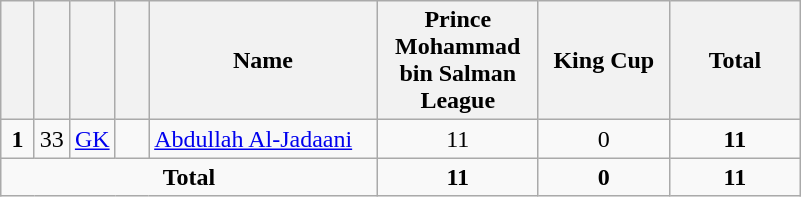<table class="wikitable" style="text-align:center">
<tr>
<th width=15></th>
<th width=15></th>
<th width=15></th>
<th width=15></th>
<th width=145>Name</th>
<th width=100>Prince Mohammad bin Salman League</th>
<th width=80>King Cup</th>
<th width=80>Total</th>
</tr>
<tr>
<td><strong>1</strong></td>
<td>33</td>
<td><a href='#'>GK</a></td>
<td></td>
<td align=left><a href='#'>Abdullah Al-Jadaani</a></td>
<td>11</td>
<td>0</td>
<td><strong>11</strong></td>
</tr>
<tr>
<td colspan=5><strong>Total</strong></td>
<td><strong>11</strong></td>
<td><strong>0</strong></td>
<td><strong>11</strong></td>
</tr>
</table>
